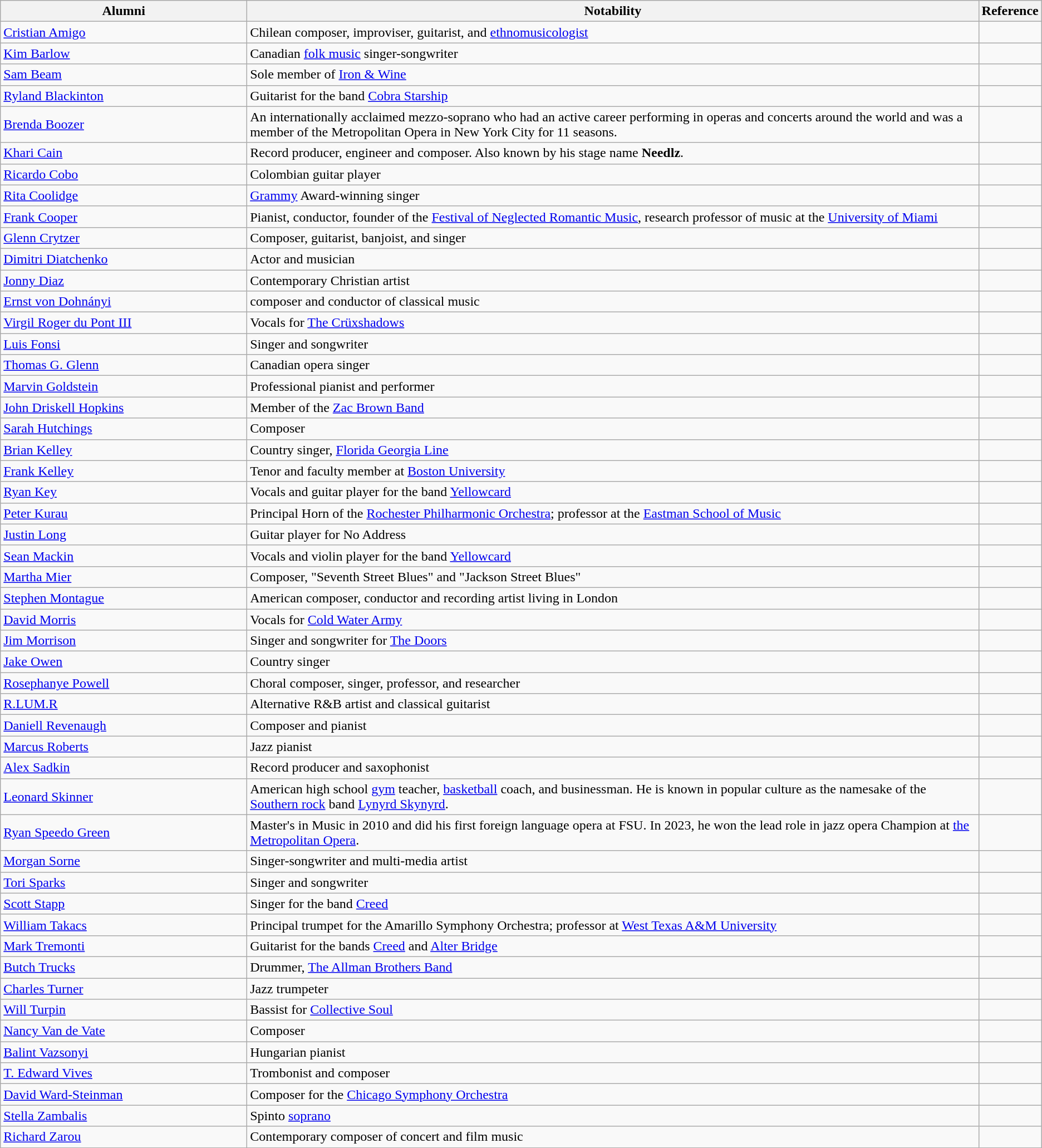<table class="wikitable vertical-align-top">
<tr>
<th style="width:25%;">Alumni</th>
<th style="width:75%;">Notability</th>
<th style="width:*;" class="unsortable">Reference</th>
</tr>
<tr>
<td><a href='#'>Cristian Amigo</a></td>
<td>Chilean composer, improviser, guitarist, and <a href='#'>ethnomusicologist</a></td>
<td></td>
</tr>
<tr>
<td><a href='#'>Kim Barlow</a></td>
<td>Canadian <a href='#'>folk music</a> singer-songwriter</td>
<td></td>
</tr>
<tr>
<td><a href='#'>Sam Beam</a></td>
<td>Sole member of <a href='#'>Iron & Wine</a></td>
<td></td>
</tr>
<tr>
<td><a href='#'>Ryland Blackinton</a></td>
<td>Guitarist for the band <a href='#'>Cobra Starship</a></td>
<td></td>
</tr>
<tr>
<td><a href='#'>Brenda Boozer</a></td>
<td>An internationally acclaimed mezzo-soprano who had an active career performing in operas and concerts around the world and was a member of the Metropolitan Opera in New York City for 11 seasons.</td>
<td></td>
</tr>
<tr>
<td><a href='#'>Khari Cain</a></td>
<td>Record producer, engineer and composer. Also known by his stage name <strong>Needlz</strong>.</td>
<td></td>
</tr>
<tr>
<td><a href='#'>Ricardo Cobo</a></td>
<td>Colombian guitar player</td>
<td></td>
</tr>
<tr>
<td><a href='#'>Rita Coolidge</a></td>
<td><a href='#'>Grammy</a> Award-winning singer</td>
<td></td>
</tr>
<tr>
<td><a href='#'>Frank Cooper</a></td>
<td>Pianist, conductor, founder of the <a href='#'>Festival of Neglected Romantic Music</a>, research professor of music at the <a href='#'>University of Miami</a></td>
<td></td>
</tr>
<tr>
<td><a href='#'>Glenn Crytzer</a></td>
<td>Composer, guitarist, banjoist, and singer</td>
<td></td>
</tr>
<tr>
<td><a href='#'>Dimitri Diatchenko</a></td>
<td>Actor and musician</td>
<td></td>
</tr>
<tr>
<td><a href='#'>Jonny Diaz</a></td>
<td>Contemporary Christian artist</td>
<td></td>
</tr>
<tr>
<td><a href='#'>Ernst von Dohnányi</a></td>
<td>composer and conductor of classical music</td>
<td></td>
</tr>
<tr>
<td><a href='#'>Virgil Roger du Pont III</a></td>
<td>Vocals for <a href='#'>The Crüxshadows</a></td>
<td></td>
</tr>
<tr>
<td><a href='#'>Luis Fonsi</a></td>
<td>Singer and songwriter</td>
<td></td>
</tr>
<tr>
<td><a href='#'>Thomas G. Glenn</a></td>
<td>Canadian opera singer</td>
<td></td>
</tr>
<tr>
<td><a href='#'>Marvin Goldstein</a></td>
<td>Professional pianist and performer</td>
<td></td>
</tr>
<tr>
<td><a href='#'>John Driskell Hopkins</a></td>
<td>Member of the <a href='#'>Zac Brown Band</a></td>
<td></td>
</tr>
<tr>
<td><a href='#'>Sarah Hutchings</a></td>
<td>Composer</td>
<td></td>
</tr>
<tr>
<td><a href='#'>Brian Kelley</a></td>
<td>Country singer, <a href='#'>Florida Georgia Line</a></td>
<td></td>
</tr>
<tr>
<td><a href='#'>Frank Kelley</a></td>
<td>Tenor and faculty member at <a href='#'>Boston University</a></td>
<td></td>
</tr>
<tr>
<td><a href='#'>Ryan Key</a></td>
<td>Vocals and guitar player for the band <a href='#'>Yellowcard</a></td>
<td></td>
</tr>
<tr>
<td><a href='#'>Peter Kurau</a></td>
<td>Principal Horn of the <a href='#'>Rochester Philharmonic Orchestra</a>; professor at the <a href='#'>Eastman School of Music</a></td>
<td></td>
</tr>
<tr>
<td><a href='#'>Justin Long</a></td>
<td>Guitar player for No Address</td>
<td></td>
</tr>
<tr>
<td><a href='#'>Sean Mackin</a></td>
<td>Vocals and violin player for the band <a href='#'>Yellowcard</a></td>
<td></td>
</tr>
<tr>
<td><a href='#'>Martha Mier</a></td>
<td>Composer, "Seventh Street Blues" and "Jackson Street Blues"</td>
<td></td>
</tr>
<tr>
<td><a href='#'>Stephen Montague</a></td>
<td>American composer, conductor and recording artist living in London</td>
<td></td>
</tr>
<tr>
<td><a href='#'>David Morris</a></td>
<td>Vocals for <a href='#'>Cold Water Army</a></td>
<td></td>
</tr>
<tr>
<td><a href='#'>Jim Morrison</a></td>
<td>Singer and songwriter for <a href='#'>The Doors</a></td>
<td></td>
</tr>
<tr>
<td><a href='#'>Jake Owen</a></td>
<td>Country singer</td>
<td></td>
</tr>
<tr>
<td><a href='#'>Rosephanye Powell</a></td>
<td>Choral composer, singer, professor, and researcher</td>
<td></td>
</tr>
<tr>
<td><a href='#'>R.LUM.R</a></td>
<td>Alternative R&B artist and classical guitarist</td>
<td></td>
</tr>
<tr>
<td><a href='#'>Daniell Revenaugh</a></td>
<td>Composer and pianist</td>
<td></td>
</tr>
<tr>
<td><a href='#'>Marcus Roberts</a></td>
<td>Jazz pianist</td>
<td></td>
</tr>
<tr>
<td><a href='#'>Alex Sadkin</a></td>
<td>Record producer and saxophonist</td>
<td></td>
</tr>
<tr>
<td><a href='#'>Leonard Skinner</a></td>
<td>American high school <a href='#'>gym</a> teacher, <a href='#'>basketball</a> coach, and businessman. He is known in popular culture as the namesake of the <a href='#'>Southern rock</a> band <a href='#'>Lynyrd Skynyrd</a>.</td>
<td></td>
</tr>
<tr>
<td><a href='#'>Ryan Speedo Green</a></td>
<td American bass-baritone opera singer; graduated with>Master's in Music in 2010 and did his first foreign language opera at FSU. In 2023, he won the lead role in jazz opera Champion at <a href='#'>the Metropolitan Opera</a>.</td>
<td></td>
</tr>
<tr>
<td><a href='#'>Morgan Sorne</a></td>
<td>Singer-songwriter and multi-media artist</td>
<td></td>
</tr>
<tr>
<td><a href='#'>Tori Sparks</a></td>
<td>Singer and songwriter</td>
<td></td>
</tr>
<tr>
<td><a href='#'>Scott Stapp</a></td>
<td>Singer for the band <a href='#'>Creed</a></td>
<td></td>
</tr>
<tr>
<td><a href='#'>William Takacs</a></td>
<td>Principal trumpet for the Amarillo Symphony Orchestra; professor at <a href='#'>West Texas A&M University</a></td>
<td></td>
</tr>
<tr>
<td><a href='#'>Mark Tremonti</a></td>
<td>Guitarist for the bands <a href='#'>Creed</a> and <a href='#'>Alter Bridge</a></td>
<td></td>
</tr>
<tr>
<td><a href='#'>Butch Trucks</a></td>
<td>Drummer, <a href='#'>The Allman Brothers Band</a></td>
<td></td>
</tr>
<tr>
<td><a href='#'>Charles Turner</a></td>
<td>Jazz trumpeter</td>
<td></td>
</tr>
<tr>
<td><a href='#'>Will Turpin</a></td>
<td>Bassist for <a href='#'>Collective Soul</a></td>
<td></td>
</tr>
<tr>
<td><a href='#'>Nancy Van de Vate</a></td>
<td>Composer</td>
<td></td>
</tr>
<tr>
<td><a href='#'>Balint Vazsonyi</a></td>
<td>Hungarian pianist</td>
<td></td>
</tr>
<tr>
<td><a href='#'>T. Edward Vives</a></td>
<td>Trombonist and composer</td>
<td></td>
</tr>
<tr>
<td><a href='#'>David Ward-Steinman</a></td>
<td>Composer for the <a href='#'>Chicago Symphony Orchestra</a></td>
<td></td>
</tr>
<tr>
<td><a href='#'>Stella Zambalis</a></td>
<td>Spinto <a href='#'>soprano</a></td>
<td></td>
</tr>
<tr>
<td><a href='#'>Richard Zarou</a></td>
<td>Contemporary composer of concert and film music</td>
<td></td>
</tr>
</table>
